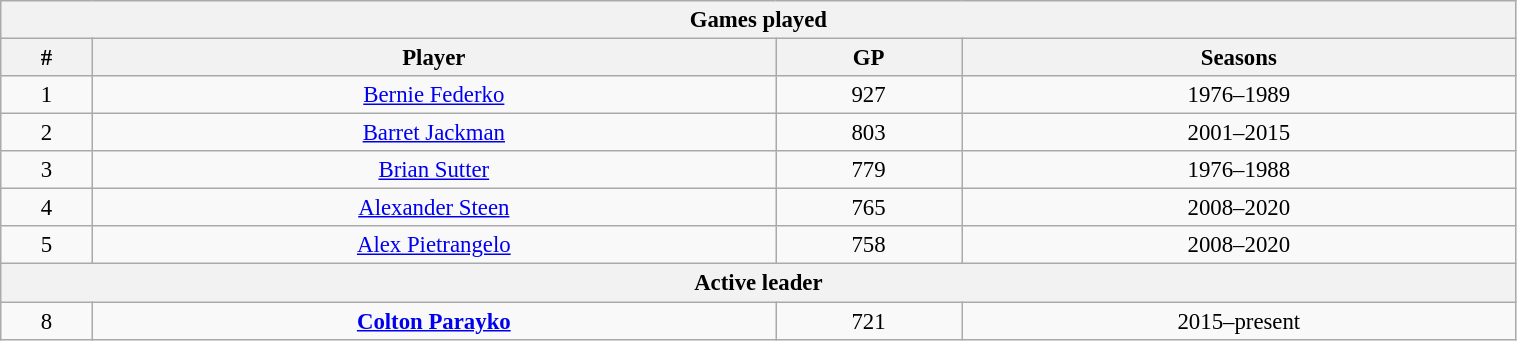<table class="wikitable" style="text-align: center; font-size: 95%" width="80%">
<tr>
<th colspan="4">Games played</th>
</tr>
<tr>
<th>#</th>
<th>Player</th>
<th>GP</th>
<th>Seasons</th>
</tr>
<tr>
<td>1</td>
<td><a href='#'>Bernie Federko</a></td>
<td>927</td>
<td>1976–1989</td>
</tr>
<tr>
<td>2</td>
<td><a href='#'>Barret Jackman</a></td>
<td>803</td>
<td>2001–2015</td>
</tr>
<tr>
<td>3</td>
<td><a href='#'>Brian Sutter</a></td>
<td>779</td>
<td>1976–1988</td>
</tr>
<tr>
<td>4</td>
<td><a href='#'>Alexander Steen</a></td>
<td>765</td>
<td>2008–2020</td>
</tr>
<tr>
<td>5</td>
<td><a href='#'>Alex Pietrangelo</a></td>
<td>758</td>
<td>2008–2020</td>
</tr>
<tr>
<th colspan="4">Active leader</th>
</tr>
<tr>
<td>8</td>
<td><strong><a href='#'>Colton Parayko</a></strong></td>
<td>721</td>
<td>2015–present</td>
</tr>
</table>
